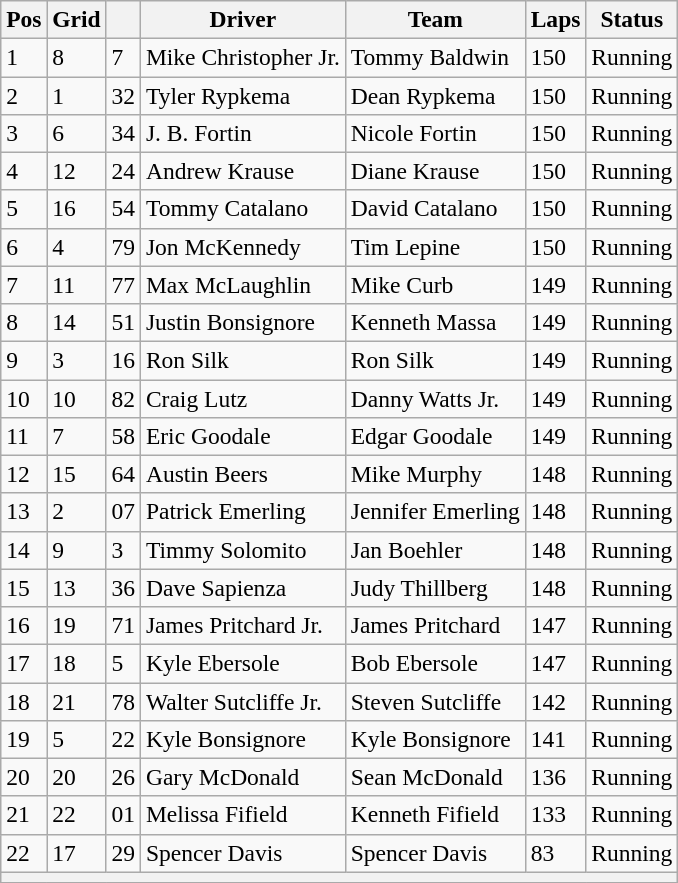<table class="wikitable" style="font-size:98%">
<tr>
<th>Pos</th>
<th>Grid</th>
<th></th>
<th>Driver</th>
<th>Team</th>
<th>Laps</th>
<th>Status</th>
</tr>
<tr>
<td>1</td>
<td>8</td>
<td>7</td>
<td>Mike Christopher Jr.</td>
<td>Tommy Baldwin</td>
<td>150</td>
<td>Running</td>
</tr>
<tr>
<td>2</td>
<td>1</td>
<td>32</td>
<td>Tyler Rypkema</td>
<td>Dean Rypkema</td>
<td>150</td>
<td>Running</td>
</tr>
<tr>
<td>3</td>
<td>6</td>
<td>34</td>
<td>J. B. Fortin</td>
<td>Nicole Fortin</td>
<td>150</td>
<td>Running</td>
</tr>
<tr>
<td>4</td>
<td>12</td>
<td>24</td>
<td>Andrew Krause</td>
<td>Diane Krause</td>
<td>150</td>
<td>Running</td>
</tr>
<tr>
<td>5</td>
<td>16</td>
<td>54</td>
<td>Tommy Catalano</td>
<td>David Catalano</td>
<td>150</td>
<td>Running</td>
</tr>
<tr>
<td>6</td>
<td>4</td>
<td>79</td>
<td>Jon McKennedy</td>
<td>Tim Lepine</td>
<td>150</td>
<td>Running</td>
</tr>
<tr>
<td>7</td>
<td>11</td>
<td>77</td>
<td>Max McLaughlin</td>
<td>Mike Curb</td>
<td>149</td>
<td>Running</td>
</tr>
<tr>
<td>8</td>
<td>14</td>
<td>51</td>
<td>Justin Bonsignore</td>
<td>Kenneth Massa</td>
<td>149</td>
<td>Running</td>
</tr>
<tr>
<td>9</td>
<td>3</td>
<td>16</td>
<td>Ron Silk</td>
<td>Ron Silk</td>
<td>149</td>
<td>Running</td>
</tr>
<tr>
<td>10</td>
<td>10</td>
<td>82</td>
<td>Craig Lutz</td>
<td>Danny Watts Jr.</td>
<td>149</td>
<td>Running</td>
</tr>
<tr>
<td>11</td>
<td>7</td>
<td>58</td>
<td>Eric Goodale</td>
<td>Edgar Goodale</td>
<td>149</td>
<td>Running</td>
</tr>
<tr>
<td>12</td>
<td>15</td>
<td>64</td>
<td>Austin Beers</td>
<td>Mike Murphy</td>
<td>148</td>
<td>Running</td>
</tr>
<tr>
<td>13</td>
<td>2</td>
<td>07</td>
<td>Patrick Emerling</td>
<td>Jennifer Emerling</td>
<td>148</td>
<td>Running</td>
</tr>
<tr>
<td>14</td>
<td>9</td>
<td>3</td>
<td>Timmy Solomito</td>
<td>Jan Boehler</td>
<td>148</td>
<td>Running</td>
</tr>
<tr>
<td>15</td>
<td>13</td>
<td>36</td>
<td>Dave Sapienza</td>
<td>Judy Thillberg</td>
<td>148</td>
<td>Running</td>
</tr>
<tr>
<td>16</td>
<td>19</td>
<td>71</td>
<td>James Pritchard Jr.</td>
<td>James Pritchard</td>
<td>147</td>
<td>Running</td>
</tr>
<tr>
<td>17</td>
<td>18</td>
<td>5</td>
<td>Kyle Ebersole</td>
<td>Bob Ebersole</td>
<td>147</td>
<td>Running</td>
</tr>
<tr>
<td>18</td>
<td>21</td>
<td>78</td>
<td>Walter Sutcliffe Jr.</td>
<td>Steven Sutcliffe</td>
<td>142</td>
<td>Running</td>
</tr>
<tr>
<td>19</td>
<td>5</td>
<td>22</td>
<td>Kyle Bonsignore</td>
<td>Kyle Bonsignore</td>
<td>141</td>
<td>Running</td>
</tr>
<tr>
<td>20</td>
<td>20</td>
<td>26</td>
<td>Gary McDonald</td>
<td>Sean McDonald</td>
<td>136</td>
<td>Running</td>
</tr>
<tr>
<td>21</td>
<td>22</td>
<td>01</td>
<td>Melissa Fifield</td>
<td>Kenneth Fifield</td>
<td>133</td>
<td>Running</td>
</tr>
<tr>
<td>22</td>
<td>17</td>
<td>29</td>
<td>Spencer Davis</td>
<td>Spencer Davis</td>
<td>83</td>
<td>Running</td>
</tr>
<tr>
<th colspan="9"></th>
</tr>
<tr>
</tr>
</table>
